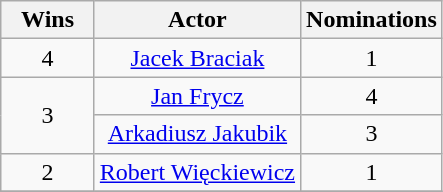<table class="wikitable" style="text-align:center;">
<tr>
<th scope="col" width="55">Wins</th>
<th scope="col">Actor</th>
<th scope="col" width="55">Nominations</th>
</tr>
<tr>
<td>4</td>
<td><a href='#'>Jacek Braciak</a></td>
<td>1</td>
</tr>
<tr>
<td rowspan=2>3</td>
<td><a href='#'>Jan Frycz</a></td>
<td>4</td>
</tr>
<tr>
<td><a href='#'>Arkadiusz Jakubik</a></td>
<td>3</td>
</tr>
<tr>
<td>2</td>
<td><a href='#'>Robert Więckiewicz</a></td>
<td>1</td>
</tr>
<tr>
</tr>
</table>
